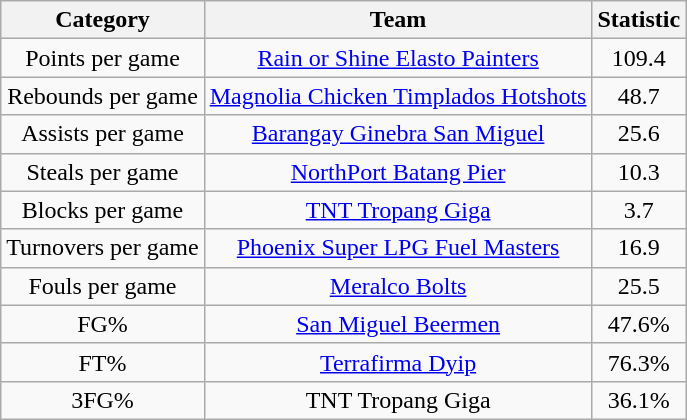<table class="wikitable" style="text-align:center">
<tr>
<th>Category</th>
<th>Team</th>
<th>Statistic</th>
</tr>
<tr>
<td>Points per game</td>
<td><a href='#'>Rain or Shine Elasto Painters</a></td>
<td>109.4</td>
</tr>
<tr>
<td>Rebounds per game</td>
<td><a href='#'>Magnolia Chicken Timplados Hotshots</a></td>
<td>48.7</td>
</tr>
<tr>
<td>Assists per game</td>
<td><a href='#'>Barangay Ginebra San Miguel</a></td>
<td>25.6</td>
</tr>
<tr>
<td>Steals per game</td>
<td><a href='#'>NorthPort Batang Pier</a></td>
<td>10.3</td>
</tr>
<tr>
<td>Blocks per game</td>
<td><a href='#'>TNT Tropang Giga</a></td>
<td>3.7</td>
</tr>
<tr>
<td>Turnovers per game</td>
<td><a href='#'>Phoenix Super LPG Fuel Masters</a></td>
<td>16.9</td>
</tr>
<tr>
<td>Fouls per game</td>
<td><a href='#'>Meralco Bolts</a></td>
<td>25.5</td>
</tr>
<tr>
<td>FG%</td>
<td><a href='#'>San Miguel Beermen</a></td>
<td>47.6%</td>
</tr>
<tr>
<td>FT%</td>
<td><a href='#'>Terrafirma Dyip</a></td>
<td>76.3%</td>
</tr>
<tr>
<td>3FG%</td>
<td>TNT Tropang Giga</td>
<td>36.1%</td>
</tr>
</table>
